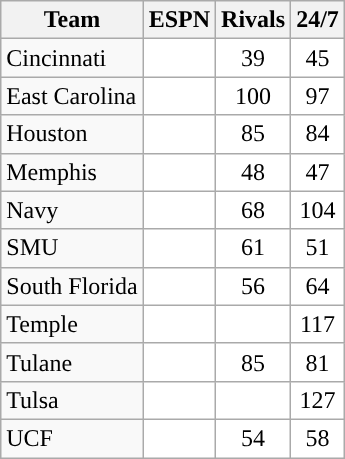<table class="wikitable">
<tr>
<th>Team</th>
<th>ESPN</th>
<th>Rivals</th>
<th>24/7</th>
</tr>
<tr>
<td>Cincinnati</td>
<td style="text-align:center; background:white"></td>
<td style="text-align:center; background:white">39</td>
<td style="text-align:center; background:white">45</td>
</tr>
<tr>
<td>East Carolina</td>
<td style="text-align:center; background:white"></td>
<td style="text-align:center; background:white">100</td>
<td style="text-align:center; background:white">97</td>
</tr>
<tr>
<td>Houston</td>
<td style="text-align:center; background:white"></td>
<td style="text-align:center; background:white">85</td>
<td style="text-align:center; background:white">84</td>
</tr>
<tr>
<td>Memphis</td>
<td style="text-align:center; background:white"></td>
<td style="text-align:center; background:white">48</td>
<td style="text-align:center; background:white">47</td>
</tr>
<tr>
<td>Navy</td>
<td style="text-align:center; background:white"></td>
<td style="text-align:center; background:white">68</td>
<td style="text-align:center; background:white">104</td>
</tr>
<tr>
<td>SMU</td>
<td style="text-align:center; background:white"></td>
<td style="text-align:center; background:white">61</td>
<td style="text-align:center; background:white">51</td>
</tr>
<tr>
<td>South Florida</td>
<td style="text-align:center; background:white"></td>
<td style="text-align:center; background:white">56</td>
<td style="text-align:center; background:white">64</td>
</tr>
<tr>
<td>Temple</td>
<td style="text-align:center; background:white"></td>
<td style="text-align:center; background:white"></td>
<td style="text-align:center; background:white">117</td>
</tr>
<tr>
<td>Tulane</td>
<td style="text-align:center; background:white"></td>
<td style="text-align:center; background:white">85</td>
<td style="text-align:center; background:white">81</td>
</tr>
<tr>
<td>Tulsa</td>
<td style="text-align:center; background:white"></td>
<td style="text-align:center; background:white"></td>
<td style="text-align:center; background:white">127</td>
</tr>
<tr>
<td>UCF</td>
<td style="text-align:center; background:white"></td>
<td style="text-align:center; background:white">54</td>
<td style="text-align:center; background:white">58</td>
</tr>
</table>
